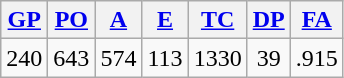<table class="wikitable">
<tr>
<th><a href='#'>GP</a></th>
<th><a href='#'>PO</a></th>
<th><a href='#'>A</a></th>
<th><a href='#'>E</a></th>
<th><a href='#'>TC</a></th>
<th><a href='#'>DP</a></th>
<th><a href='#'>FA</a></th>
</tr>
<tr align=center>
<td>240</td>
<td>643</td>
<td>574</td>
<td>113</td>
<td>1330</td>
<td>39</td>
<td>.915</td>
</tr>
</table>
